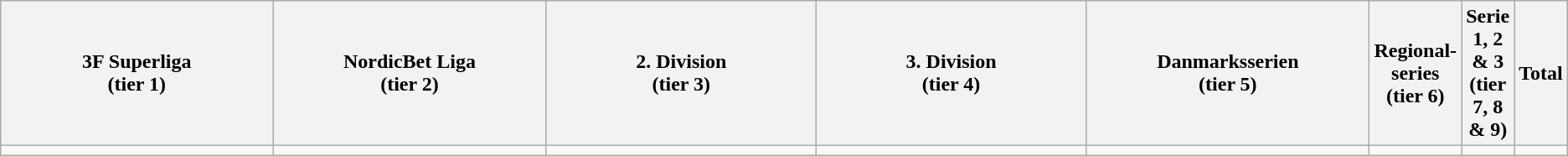<table class="wikitable">
<tr>
<th width="20%">3F Superliga<br> (tier 1)</th>
<th width="20%">NordicBet Liga<br> (tier 2)</th>
<th width="20%">2. Division<br> (tier 3)</th>
<th width="20%">3. Division<br> (tier 4)</th>
<th width="20%">Danmarksserien<br> (tier 5)</th>
<th width="20%">Regional-series (tier 6)</th>
<th width="20%">Serie 1, 2 & 3<br>(tier 7, 8 & 9)</th>
<th width="20%">Total</th>
</tr>
<tr>
<td></td>
<td></td>
<td></td>
<td></td>
<td></td>
<td></td>
<td></td>
<td></td>
</tr>
</table>
